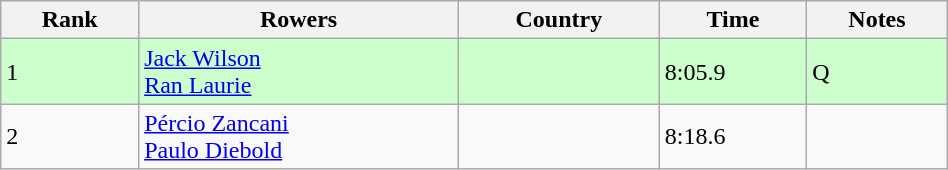<table class="wikitable" width=50%>
<tr>
<th>Rank</th>
<th>Rowers</th>
<th>Country</th>
<th>Time</th>
<th>Notes</th>
</tr>
<tr bgcolor=ccffcc>
<td>1</td>
<td><a href='#'>Jack Wilson</a><br><a href='#'>Ran Laurie</a></td>
<td></td>
<td>8:05.9</td>
<td>Q</td>
</tr>
<tr>
<td>2</td>
<td><a href='#'>Pércio Zancani</a><br><a href='#'>Paulo Diebold</a></td>
<td></td>
<td>8:18.6</td>
<td></td>
</tr>
</table>
